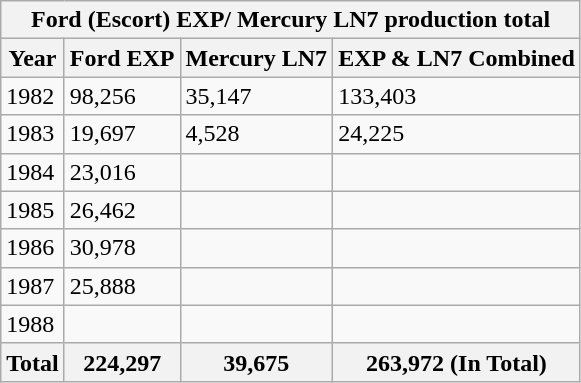<table class="wikitable">
<tr>
<th colspan="4">Ford (Escort) EXP/ Mercury LN7 production total</th>
</tr>
<tr>
<th>Year</th>
<th>Ford EXP</th>
<th>Mercury LN7</th>
<th>EXP & LN7 Combined</th>
</tr>
<tr>
<td>1982</td>
<td>98,256</td>
<td>35,147</td>
<td>133,403</td>
</tr>
<tr>
<td>1983</td>
<td>19,697</td>
<td>4,528</td>
<td>24,225</td>
</tr>
<tr>
<td>1984</td>
<td>23,016</td>
<td></td>
<td></td>
</tr>
<tr>
<td>1985</td>
<td>26,462</td>
<td></td>
<td></td>
</tr>
<tr>
<td>1986</td>
<td>30,978</td>
<td></td>
<td></td>
</tr>
<tr>
<td>1987</td>
<td>25,888</td>
<td></td>
<td></td>
</tr>
<tr>
<td>1988</td>
<td></td>
<td></td>
<td></td>
</tr>
<tr>
<th>Total</th>
<th>224,297</th>
<th>39,675</th>
<th>263,972 (In Total)</th>
</tr>
</table>
